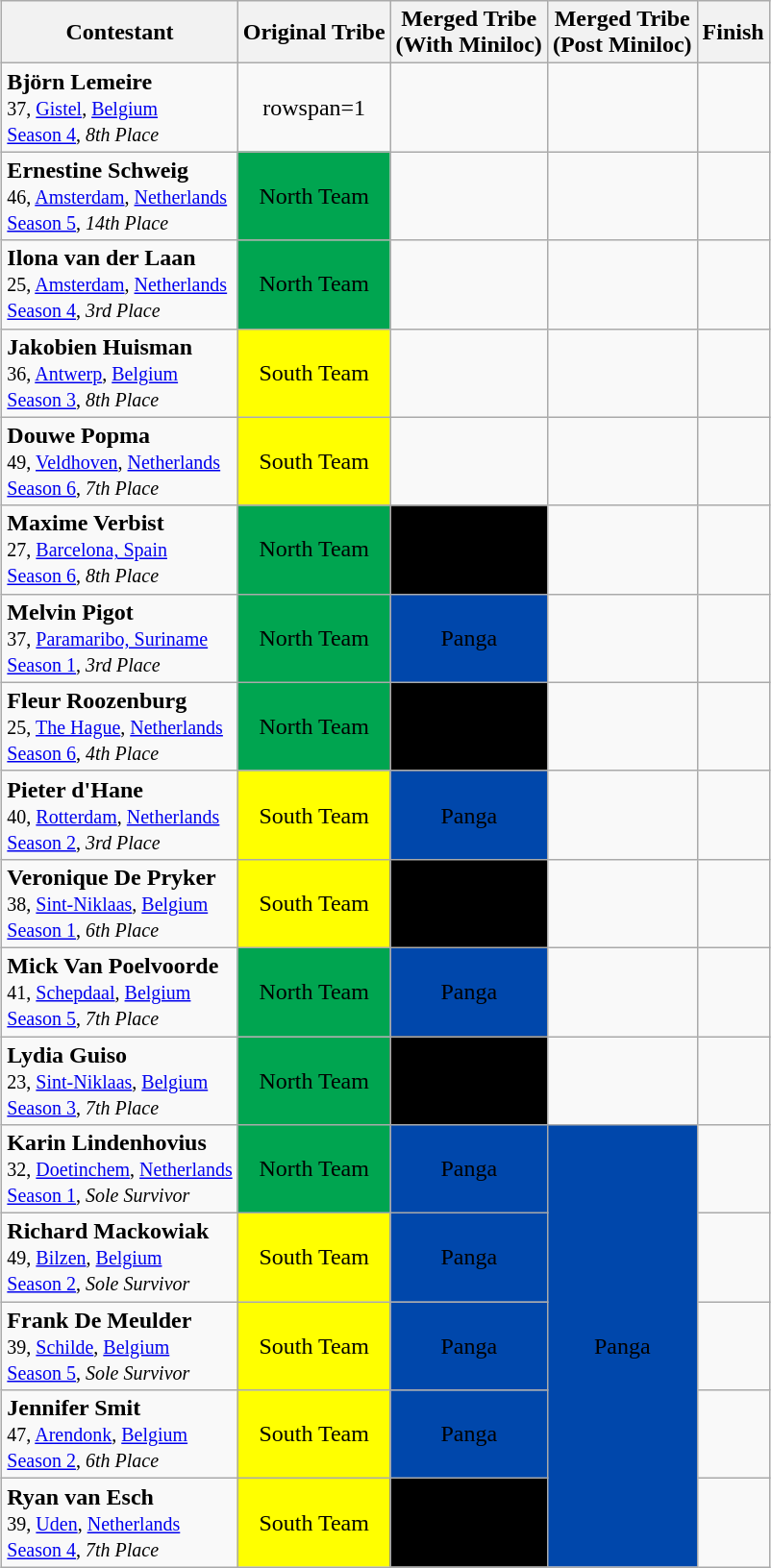<table class="wikitable" style="margin:auto; text-align:center">
<tr>
<th>Contestant</th>
<th>Original Tribe</th>
<th>Merged Tribe<br>(With Miniloc)</th>
<th>Merged Tribe<br>(Post Miniloc)</th>
<th>Finish</th>
</tr>
<tr>
<td align="left"><strong>Björn Lemeire</strong><br><small>37, <a href='#'>Gistel</a>, <a href='#'>Belgium</a><br><a href='#'>Season 4</a>, <em>8th Place</em></small></td>
<td>rowspan=1 </td>
<td></td>
<td></td>
<td></td>
</tr>
<tr>
<td align="left"><strong>Ernestine Schweig</strong><br><small>46, <a href='#'>Amsterdam</a>, <a href='#'>Netherlands</a><br><a href='#'>Season 5</a>, <em>14th Place</em></small></td>
<td bgcolor="#00A550">North Team</td>
<td></td>
<td></td>
<td></td>
</tr>
<tr>
<td align="left"><strong>Ilona van der Laan</strong><br><small>25, <a href='#'>Amsterdam</a>, <a href='#'>Netherlands</a><br><a href='#'>Season 4</a>, <em>3rd Place</em></small></td>
<td bgcolor="#00A550">North Team</td>
<td></td>
<td></td>
<td></td>
</tr>
<tr>
<td align="left"><strong>Jakobien Huisman</strong><br><small>36, <a href='#'>Antwerp</a>, <a href='#'>Belgium</a><br><a href='#'>Season 3</a>, <em>8th Place</em></small></td>
<td bgcolor="yellow" align=center>South Team</td>
<td></td>
<td></td>
<td></td>
</tr>
<tr>
<td align="left"><strong>Douwe Popma</strong><br><small>49, <a href='#'>Veldhoven</a>, <a href='#'>Netherlands</a><br><a href='#'>Season 6</a>, <em>7th Place</em></small></td>
<td bgcolor="yellow" align=center>South Team</td>
<td></td>
<td></td>
<td></td>
</tr>
<tr>
<td align="left"><strong>Maxime Verbist</strong><br><small>27, <a href='#'>Barcelona, Spain</a><br><a href='#'>Season 6</a>, <em>8th Place</em></small></td>
<td bgcolor="#00A550">North Team</td>
<td bgcolor="black"><span>Miniloc</span></td>
<td></td>
<td></td>
</tr>
<tr>
<td align="left"><strong>Melvin Pigot</strong><br><small>37, <a href='#'>Paramaribo, Suriname</a><br><a href='#'>Season 1</a>, <em>3rd Place</em></small></td>
<td bgcolor="#00A550">North Team</td>
<td bgcolor="#0047AB"><span>Panga</span></td>
<td></td>
<td></td>
</tr>
<tr>
<td align="left"><strong>Fleur Roozenburg</strong><br><small>25, <a href='#'>The Hague</a>, <a href='#'>Netherlands</a><br><a href='#'>Season 6</a>, <em>4th Place</em></small></td>
<td bgcolor="#00A550">North Team</td>
<td bgcolor="black"><span>Miniloc</span></td>
<td></td>
<td></td>
</tr>
<tr>
<td align="left"><strong>Pieter d'Hane</strong><br><small>40, <a href='#'>Rotterdam</a>, <a href='#'>Netherlands</a><br><a href='#'>Season 2</a>, <em>3rd Place</em></small></td>
<td bgcolor="yellow">South Team</td>
<td bgcolor="#0047AB"><span>Panga</span></td>
<td></td>
<td></td>
</tr>
<tr>
<td align="left"><strong>Veronique De Pryker</strong><br><small>38, <a href='#'>Sint-Niklaas</a>, <a href='#'>Belgium</a><br><a href='#'>Season 1</a>, <em>6th Place</em></small></td>
<td bgcolor="yellow">South Team</td>
<td bgcolor="black"><span>Miniloc</span></td>
<td></td>
<td></td>
</tr>
<tr>
<td align="left"><strong>Mick Van Poelvoorde</strong><br><small>41, <a href='#'>Schepdaal</a>, <a href='#'>Belgium</a><br><a href='#'>Season 5</a>, <em>7th Place</em></small></td>
<td bgcolor="#00A550">North Team</td>
<td bgcolor="#0047AB"><span>Panga</span></td>
<td></td>
<td></td>
</tr>
<tr>
<td align="left"><strong>Lydia Guiso</strong><br><small>23, <a href='#'>Sint-Niklaas</a>, <a href='#'>Belgium</a><br><a href='#'>Season 3</a>, <em>7th Place</em></small></td>
<td bgcolor="#00A550">North Team</td>
<td bgcolor="black"><span>Miniloc</span></td>
<td></td>
<td></td>
</tr>
<tr>
<td align="left"><strong>Karin Lindenhovius</strong><br><small>32, <a href='#'>Doetinchem</a>, <a href='#'>Netherlands</a><br><a href='#'>Season 1</a>, <em>Sole Survivor</em></small></td>
<td bgcolor="#00A550">North Team</td>
<td bgcolor="#0047AB"><span>Panga</span></td>
<td rowspan=5 bgcolor="#0047AB"><span>Panga</span></td>
<td></td>
</tr>
<tr>
<td align="left"><strong>Richard Mackowiak</strong><br><small>49, <a href='#'>Bilzen</a>, <a href='#'>Belgium</a><br><a href='#'>Season 2</a>, <em>Sole Survivor</em></small></td>
<td bgcolor="yellow">South Team</td>
<td bgcolor="#0047AB"><span>Panga</span></td>
<td></td>
</tr>
<tr>
<td align="left"><strong>Frank De Meulder</strong><br><small>39, <a href='#'>Schilde</a>, <a href='#'>Belgium</a><br><a href='#'>Season 5</a>, <em>Sole Survivor</em></small></td>
<td bgcolor="yellow">South Team</td>
<td bgcolor="#0047AB"><span>Panga</span></td>
<td></td>
</tr>
<tr>
<td align="left"><strong>Jennifer Smit</strong><br><small>47, <a href='#'>Arendonk</a>, <a href='#'>Belgium</a><br><a href='#'>Season 2</a>, <em>6th Place</em></small></td>
<td bgcolor="yellow">South Team</td>
<td bgcolor="#0047AB"><span>Panga</span></td>
<td></td>
</tr>
<tr>
<td align="left"><strong>Ryan van Esch</strong><br><small>39, <a href='#'>Uden</a>, <a href='#'>Netherlands</a><br><a href='#'>Season 4</a>, <em>7th Place</em></small></td>
<td bgcolor="yellow">South Team</td>
<td bgcolor="black"><span>Miniloc</span></td>
<td></td>
</tr>
</table>
